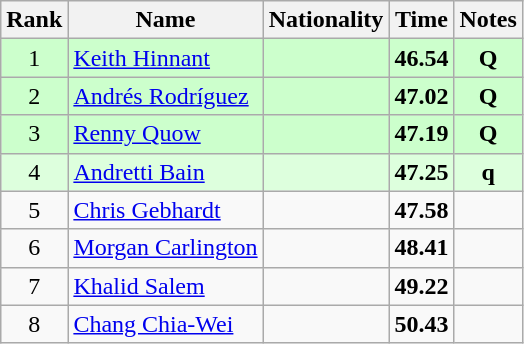<table class="wikitable sortable" style="text-align:center">
<tr>
<th>Rank</th>
<th>Name</th>
<th>Nationality</th>
<th>Time</th>
<th>Notes</th>
</tr>
<tr bgcolor=ccffcc>
<td>1</td>
<td align=left><a href='#'>Keith Hinnant</a></td>
<td align=left></td>
<td><strong>46.54</strong></td>
<td><strong>Q</strong></td>
</tr>
<tr bgcolor=ccffcc>
<td>2</td>
<td align=left><a href='#'>Andrés Rodríguez</a></td>
<td align=left></td>
<td><strong>47.02</strong></td>
<td><strong>Q</strong></td>
</tr>
<tr bgcolor=ccffcc>
<td>3</td>
<td align=left><a href='#'>Renny Quow</a></td>
<td align=left></td>
<td><strong>47.19</strong></td>
<td><strong>Q</strong></td>
</tr>
<tr bgcolor=ddffdd>
<td>4</td>
<td align=left><a href='#'>Andretti Bain</a></td>
<td align=left></td>
<td><strong>47.25</strong></td>
<td><strong>q</strong></td>
</tr>
<tr>
<td>5</td>
<td align=left><a href='#'>Chris Gebhardt</a></td>
<td align=left></td>
<td><strong>47.58</strong></td>
<td></td>
</tr>
<tr>
<td>6</td>
<td align=left><a href='#'>Morgan Carlington</a></td>
<td align=left></td>
<td><strong>48.41</strong></td>
<td></td>
</tr>
<tr>
<td>7</td>
<td align=left><a href='#'>Khalid Salem</a></td>
<td align=left></td>
<td><strong>49.22</strong></td>
<td></td>
</tr>
<tr>
<td>8</td>
<td align=left><a href='#'>Chang Chia-Wei</a></td>
<td align=left></td>
<td><strong>50.43</strong></td>
<td></td>
</tr>
</table>
